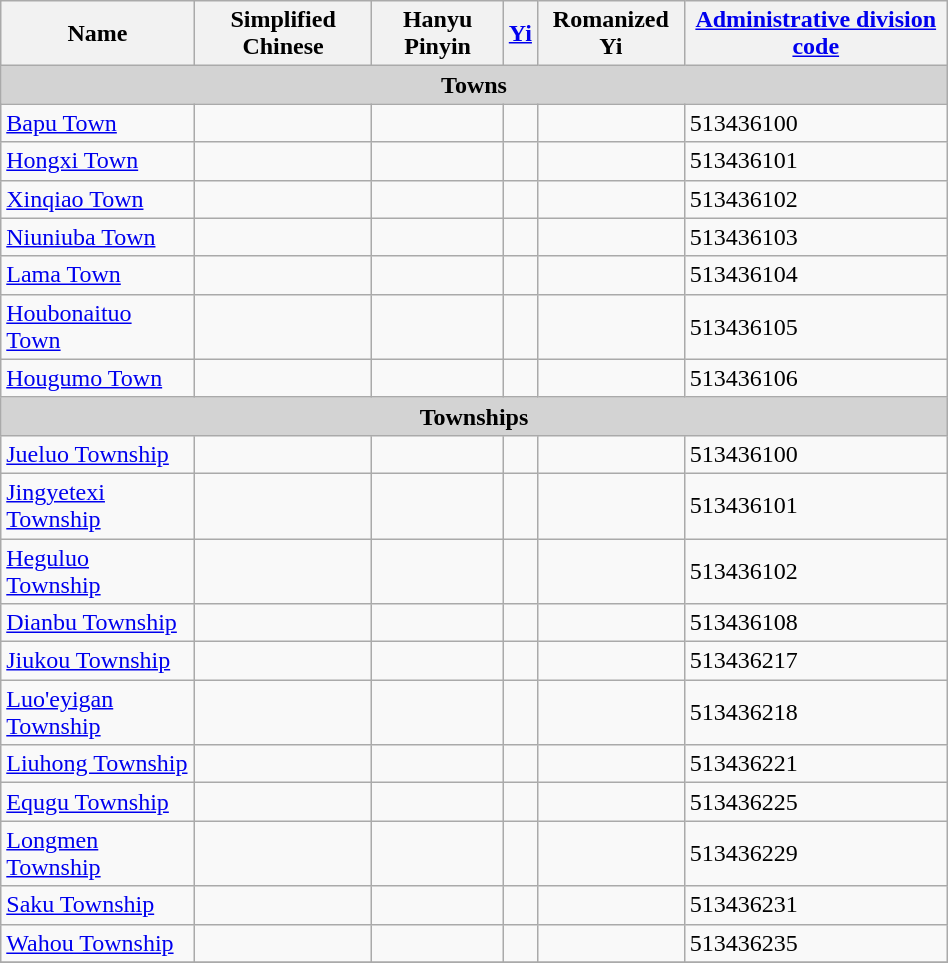<table class="wikitable" align="center" style="width:50%; border="1">
<tr>
<th>Name</th>
<th>Simplified Chinese</th>
<th>Hanyu Pinyin</th>
<th><a href='#'>Yi</a></th>
<th>Romanized Yi</th>
<th><a href='#'>Administrative division code</a></th>
</tr>
<tr>
<td colspan="7"  style="text-align:center; background:#d3d3d3;"><strong>Towns</strong></td>
</tr>
<tr --------->
<td><a href='#'>Bapu Town</a></td>
<td></td>
<td></td>
<td></td>
<td></td>
<td>513436100</td>
</tr>
<tr>
<td><a href='#'>Hongxi Town</a></td>
<td></td>
<td></td>
<td></td>
<td></td>
<td>513436101</td>
</tr>
<tr>
<td><a href='#'>Xinqiao Town</a></td>
<td></td>
<td></td>
<td></td>
<td></td>
<td>513436102</td>
</tr>
<tr>
<td><a href='#'>Niuniuba Town</a></td>
<td></td>
<td></td>
<td></td>
<td></td>
<td>513436103</td>
</tr>
<tr>
<td><a href='#'>Lama Town</a></td>
<td></td>
<td></td>
<td></td>
<td></td>
<td>513436104</td>
</tr>
<tr>
<td><a href='#'>Houbonaituo Town</a></td>
<td></td>
<td></td>
<td></td>
<td></td>
<td>513436105</td>
</tr>
<tr>
<td><a href='#'>Hougumo Town</a></td>
<td></td>
<td></td>
<td></td>
<td></td>
<td>513436106</td>
</tr>
<tr>
<td colspan="7"  style="text-align:center; background:#d3d3d3;"><strong>Townships</strong></td>
</tr>
<tr --------->
<td><a href='#'>Jueluo Township</a></td>
<td></td>
<td></td>
<td></td>
<td></td>
<td>513436100</td>
</tr>
<tr>
<td><a href='#'>Jingyetexi Township</a></td>
<td></td>
<td></td>
<td></td>
<td></td>
<td>513436101</td>
</tr>
<tr>
<td><a href='#'>Heguluo Township</a></td>
<td></td>
<td></td>
<td></td>
<td></td>
<td>513436102</td>
</tr>
<tr>
<td><a href='#'>Dianbu Township</a></td>
<td></td>
<td></td>
<td></td>
<td></td>
<td>513436108</td>
</tr>
<tr>
<td><a href='#'>Jiukou Township</a></td>
<td></td>
<td></td>
<td></td>
<td></td>
<td>513436217</td>
</tr>
<tr>
<td><a href='#'>Luo'eyigan Township</a></td>
<td></td>
<td></td>
<td></td>
<td></td>
<td>513436218</td>
</tr>
<tr>
<td><a href='#'>Liuhong Township</a></td>
<td></td>
<td></td>
<td></td>
<td></td>
<td>513436221</td>
</tr>
<tr>
<td><a href='#'>Equgu Township</a></td>
<td></td>
<td></td>
<td></td>
<td></td>
<td>513436225</td>
</tr>
<tr>
<td><a href='#'>Longmen Township</a></td>
<td></td>
<td></td>
<td></td>
<td></td>
<td>513436229</td>
</tr>
<tr>
<td><a href='#'>Saku Township</a></td>
<td></td>
<td></td>
<td></td>
<td></td>
<td>513436231</td>
</tr>
<tr>
<td><a href='#'>Wahou Township</a></td>
<td></td>
<td></td>
<td></td>
<td></td>
<td>513436235</td>
</tr>
<tr>
</tr>
</table>
